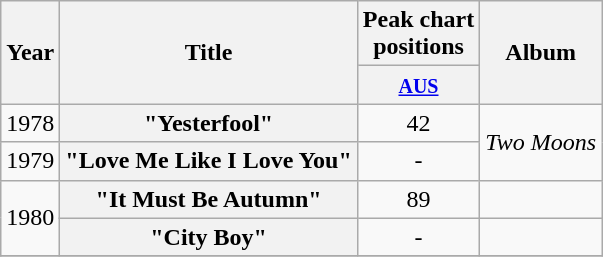<table class="wikitable plainrowheaders" style="text-align:center;" border="1">
<tr>
<th scope="col" rowspan="2">Year</th>
<th scope="col" rowspan="2">Title</th>
<th scope="col" colspan="1">Peak chart<br>positions</th>
<th scope="col" rowspan="2">Album</th>
</tr>
<tr>
<th scope="col" style="text-align:center;"><small><a href='#'>AUS</a></small><br></th>
</tr>
<tr>
<td>1978</td>
<th scope="row">"Yesterfool"</th>
<td style="text-align:center;">42</td>
<td rowspan="2"><em>Two Moons</em></td>
</tr>
<tr>
<td>1979</td>
<th scope="row">"Love Me Like I Love You"</th>
<td style="text-align:center;">-</td>
</tr>
<tr>
<td rowspan="2">1980</td>
<th scope="row">"It Must Be Autumn"</th>
<td style="text-align:center;">89</td>
<td></td>
</tr>
<tr>
<th scope="row">"City Boy"</th>
<td style="text-align:center;">-</td>
<td></td>
</tr>
<tr>
</tr>
</table>
